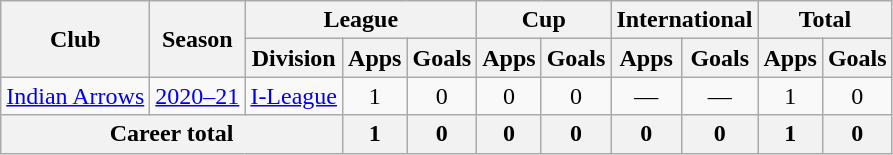<table class=wikitable style=text-align:center>
<tr>
<th rowspan=2>Club</th>
<th rowspan=2>Season</th>
<th colspan=3>League</th>
<th colspan=2>Cup</th>
<th colspan=2>International</th>
<th colspan=2>Total</th>
</tr>
<tr>
<th>Division</th>
<th>Apps</th>
<th>Goals</th>
<th>Apps</th>
<th>Goals</th>
<th>Apps</th>
<th>Goals</th>
<th>Apps</th>
<th>Goals</th>
</tr>
<tr>
<td rowspan=1><a href='#'>Indian Arrows</a></td>
<td><a href='#'>2020–21</a></td>
<td><a href='#'>I-League</a></td>
<td>1</td>
<td>0</td>
<td>0</td>
<td>0</td>
<td>—</td>
<td>—</td>
<td>1</td>
<td>0</td>
</tr>
<tr>
<th colspan=3>Career total</th>
<th>1</th>
<th>0</th>
<th>0</th>
<th>0</th>
<th>0</th>
<th>0</th>
<th>1</th>
<th>0</th>
</tr>
</table>
